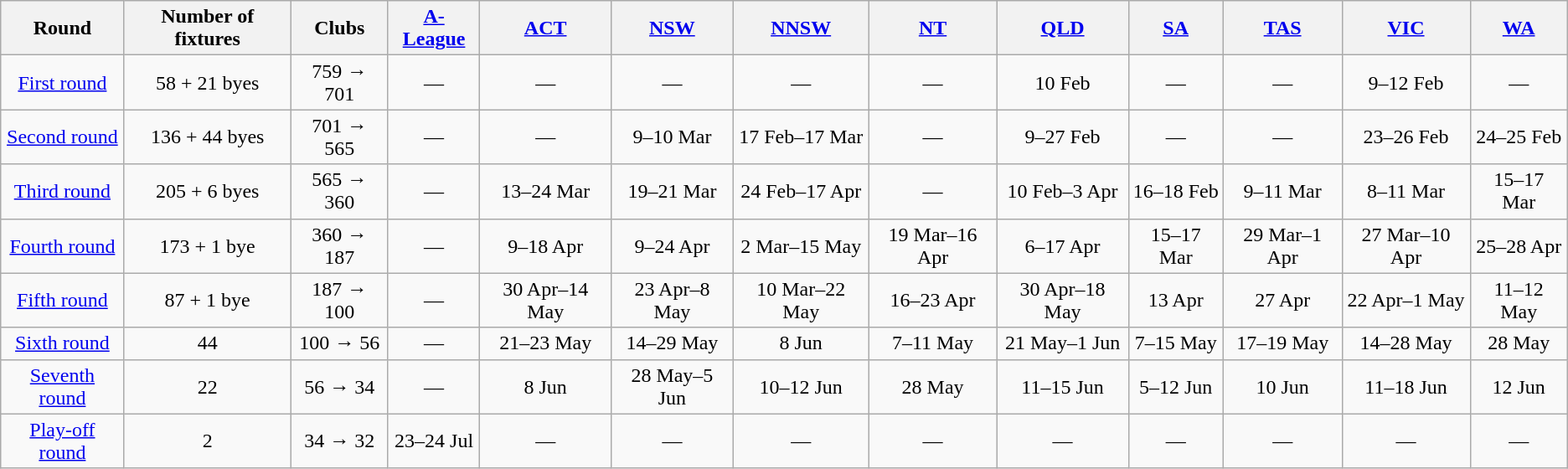<table class="wikitable" style="text-align:center">
<tr>
<th>Round</th>
<th>Number of fixtures</th>
<th>Clubs</th>
<th><a href='#'>A-League</a></th>
<th><a href='#'>ACT</a></th>
<th><a href='#'>NSW</a></th>
<th><a href='#'>NNSW</a></th>
<th><a href='#'>NT</a></th>
<th><a href='#'>QLD</a></th>
<th><a href='#'>SA</a></th>
<th><a href='#'>TAS</a></th>
<th><a href='#'>VIC</a></th>
<th><a href='#'>WA</a></th>
</tr>
<tr>
<td><a href='#'>First round</a></td>
<td>58 + 21 byes</td>
<td>759 → 701</td>
<td>—</td>
<td>—</td>
<td>—</td>
<td>—</td>
<td>—</td>
<td>10 Feb</td>
<td>—</td>
<td>—</td>
<td>9–12 Feb</td>
<td>—</td>
</tr>
<tr>
<td><a href='#'>Second round</a></td>
<td>136 + 44 byes</td>
<td>701 → 565</td>
<td>—</td>
<td>—</td>
<td>9–10 Mar</td>
<td>17 Feb–17 Mar</td>
<td>—</td>
<td>9–27 Feb</td>
<td>—</td>
<td>—</td>
<td>23–26 Feb</td>
<td>24–25 Feb</td>
</tr>
<tr>
<td><a href='#'>Third round</a></td>
<td>205 + 6 byes</td>
<td>565 → 360</td>
<td>—</td>
<td>13–24 Mar</td>
<td>19–21 Mar</td>
<td>24 Feb–17 Apr</td>
<td>—</td>
<td>10 Feb–3 Apr</td>
<td>16–18 Feb</td>
<td>9–11 Mar</td>
<td>8–11 Mar</td>
<td>15–17 Mar</td>
</tr>
<tr>
<td><a href='#'>Fourth round</a></td>
<td>173 + 1 bye</td>
<td>360 → 187</td>
<td>—</td>
<td>9–18 Apr</td>
<td>9–24 Apr</td>
<td>2 Mar–15 May</td>
<td>19 Mar–16 Apr</td>
<td>6–17 Apr</td>
<td>15–17 Mar</td>
<td>29 Mar–1 Apr</td>
<td>27 Mar–10 Apr</td>
<td>25–28 Apr</td>
</tr>
<tr>
<td><a href='#'>Fifth round</a></td>
<td>87 + 1 bye</td>
<td>187 → 100</td>
<td>—</td>
<td>30 Apr–14 May</td>
<td>23 Apr–8 May</td>
<td>10 Mar–22 May</td>
<td>16–23 Apr</td>
<td>30 Apr–18 May</td>
<td>13 Apr</td>
<td>27 Apr</td>
<td>22 Apr–1 May</td>
<td>11–12 May</td>
</tr>
<tr>
<td><a href='#'>Sixth round</a></td>
<td>44</td>
<td>100 → 56</td>
<td>—</td>
<td>21–23 May</td>
<td>14–29 May</td>
<td>8 Jun</td>
<td>7–11 May</td>
<td>21 May–1 Jun</td>
<td>7–15 May</td>
<td>17–19 May</td>
<td>14–28 May</td>
<td>28 May</td>
</tr>
<tr>
<td><a href='#'>Seventh round</a></td>
<td>22</td>
<td>56 → 34</td>
<td>—</td>
<td>8 Jun</td>
<td>28 May–5 Jun</td>
<td>10–12 Jun</td>
<td>28 May</td>
<td>11–15 Jun</td>
<td>5–12 Jun</td>
<td>10 Jun</td>
<td>11–18 Jun</td>
<td>12 Jun</td>
</tr>
<tr>
<td><a href='#'>Play-off round</a></td>
<td>2</td>
<td>34 → 32</td>
<td>23–24 Jul</td>
<td>—</td>
<td>—</td>
<td>—</td>
<td>—</td>
<td>—</td>
<td>—</td>
<td>—</td>
<td>—</td>
<td>—</td>
</tr>
</table>
